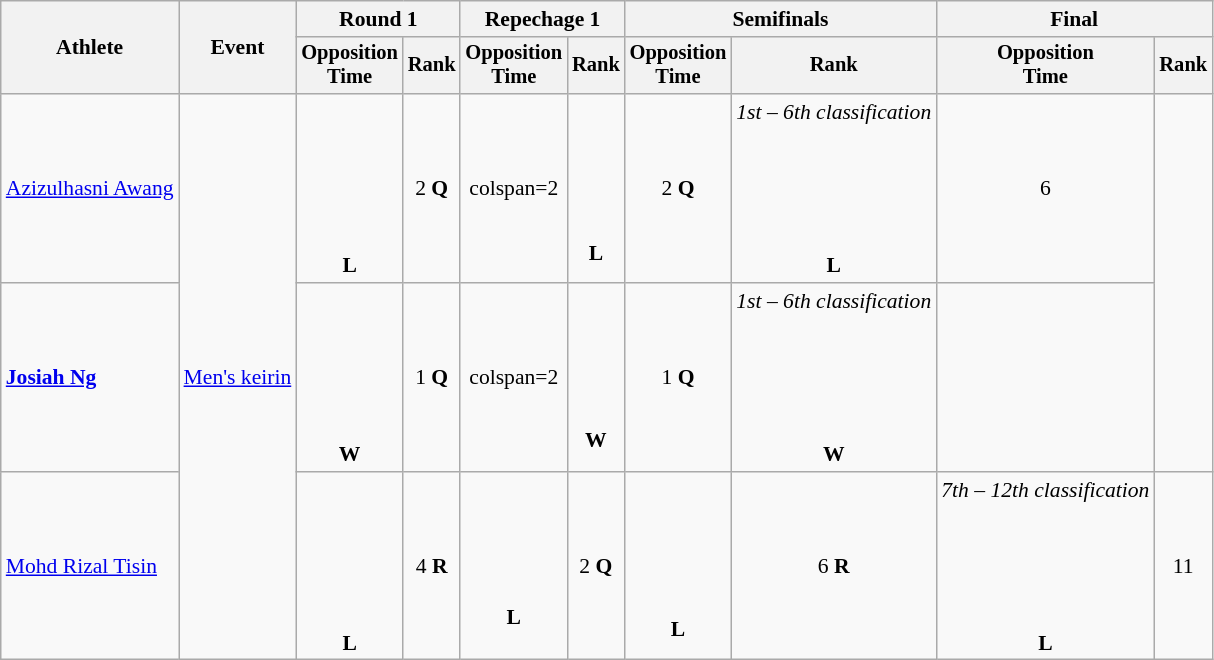<table class="wikitable" style="font-size:90%;">
<tr>
<th rowspan=2>Athlete</th>
<th rowspan=2>Event</th>
<th colspan=2>Round 1</th>
<th colspan=2>Repechage 1</th>
<th colspan=2>Semifinals</th>
<th colspan=2>Final</th>
</tr>
<tr style="font-size:95%">
<th>Opposition<br>Time</th>
<th>Rank</th>
<th>Opposition<br>Time</th>
<th>Rank</th>
<th>Opposition<br>Time</th>
<th>Rank</th>
<th>Opposition<br>Time</th>
<th>Rank</th>
</tr>
<tr align=center>
<td align=left><a href='#'>Azizulhasni Awang</a></td>
<td align=left rowspan=3><a href='#'>Men's keirin</a></td>
<td><br><br><br><br><br><br><strong>L</strong></td>
<td>2 <strong>Q</strong></td>
<td>colspan=2 </td>
<td><br><br><br><br><br><strong>L</strong></td>
<td>2 <strong>Q</strong></td>
<td><em>1st – 6th classification</em><br><br><br><br><br><br><strong>L</strong> </td>
<td>6</td>
</tr>
<tr align=center>
<td align=left><strong><a href='#'>Josiah Ng</a></strong></td>
<td><br><br><br><br><br><br><strong>W</strong></td>
<td>1 <strong>Q</strong></td>
<td>colspan=2 </td>
<td><br><br><br><br><br><strong>W</strong></td>
<td>1 <strong>Q</strong></td>
<td><em>1st – 6th classification</em><br><br><br><br><br><br><strong>W</strong></td>
<td></td>
</tr>
<tr align=center>
<td align=left><a href='#'>Mohd Rizal Tisin</a></td>
<td><br><br><br><br><br><br><strong>L</strong></td>
<td>4 <strong>R</strong></td>
<td><br><br><br><br><strong>L</strong></td>
<td>2 <strong>Q</strong></td>
<td><br><br><br><br><br><strong>L</strong></td>
<td>6 <strong>R</strong></td>
<td><em>7th – 12th classification</em><br><br><br><br><br><br><strong>L</strong></td>
<td>11</td>
</tr>
</table>
